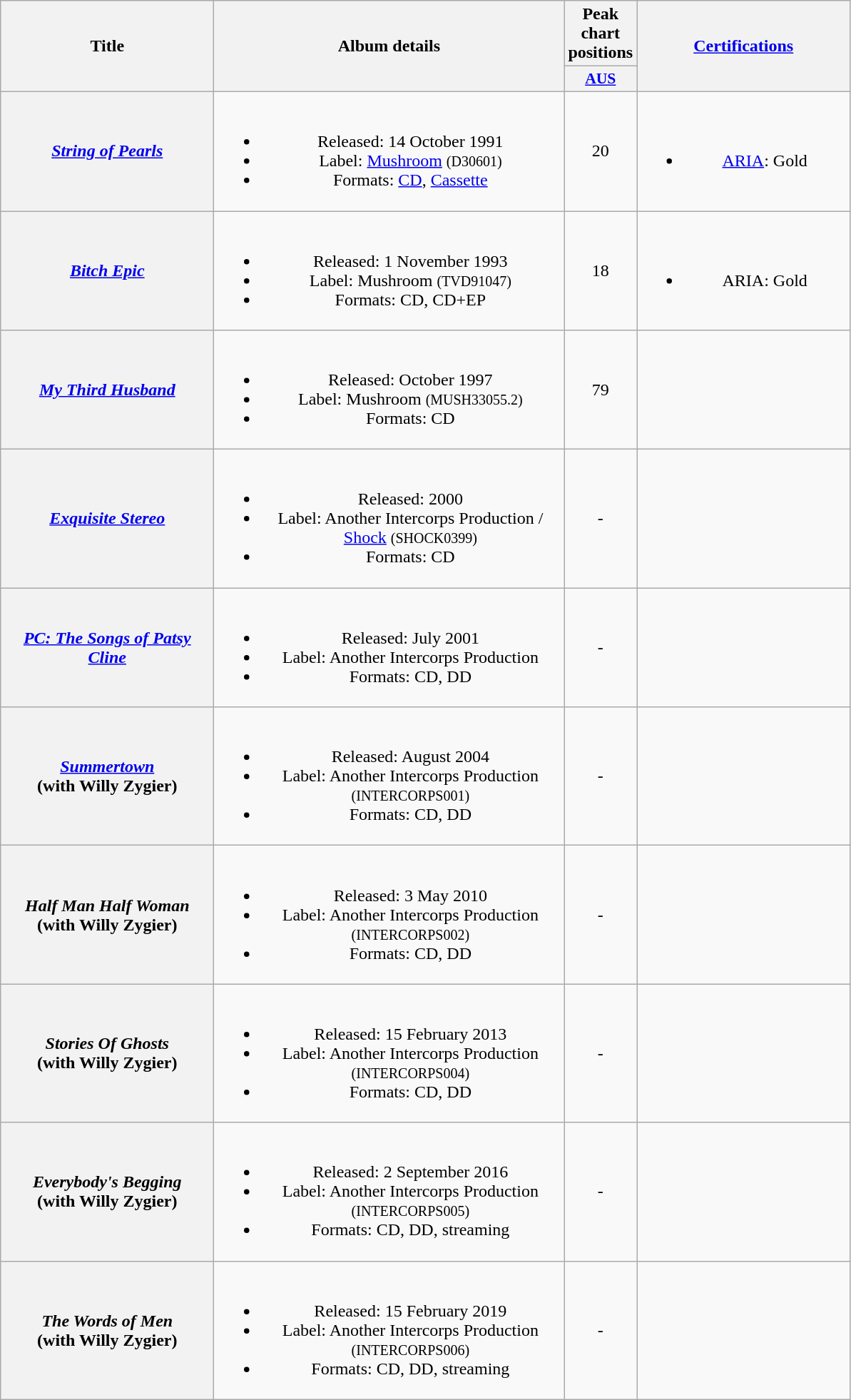<table class="wikitable plainrowheaders" style="text-align:center;" border="1">
<tr>
<th scope="col" rowspan="2" style="width:12em;">Title</th>
<th scope="col" rowspan="2" style="width:20em;">Album details</th>
<th scope="col" colspan="1">Peak chart positions</th>
<th scope="col" rowspan="2" style="width:12em;"><a href='#'>Certifications</a></th>
</tr>
<tr>
<th scope="col" style="width:3em;font-size:90%;"><a href='#'>AUS</a><br></th>
</tr>
<tr>
<th scope="row"><em><a href='#'>String of Pearls</a></em></th>
<td><br><ul><li>Released: 14 October 1991</li><li>Label: <a href='#'>Mushroom</a> <small>(D30601)</small></li><li>Formats: <a href='#'>CD</a>, <a href='#'>Cassette</a></li></ul></td>
<td>20</td>
<td><br><ul><li><a href='#'>ARIA</a>: Gold</li></ul></td>
</tr>
<tr>
<th scope="row"><em><a href='#'>Bitch Epic</a></em></th>
<td><br><ul><li>Released: 1 November 1993</li><li>Label: Mushroom <small>(TVD91047) </small></li><li>Formats: CD, CD+EP</li></ul></td>
<td>18</td>
<td><br><ul><li>ARIA: Gold</li></ul></td>
</tr>
<tr>
<th scope="row"><em><a href='#'>My Third Husband</a></em></th>
<td><br><ul><li>Released: October 1997</li><li>Label: Mushroom <small>(MUSH33055.2)</small></li><li>Formats: CD</li></ul></td>
<td>79</td>
<td></td>
</tr>
<tr>
<th scope="row"><em><a href='#'>Exquisite Stereo</a></em></th>
<td><br><ul><li>Released: 2000</li><li>Label: Another Intercorps Production / <a href='#'>Shock</a> <small>(SHOCK0399)</small></li><li>Formats: CD</li></ul></td>
<td>-</td>
<td></td>
</tr>
<tr>
<th scope="row"><em><a href='#'>PC: The Songs of Patsy Cline</a></em></th>
<td><br><ul><li>Released: July 2001</li><li>Label: Another Intercorps Production</li><li>Formats: CD, DD</li></ul></td>
<td>-</td>
<td></td>
</tr>
<tr>
<th scope="row"><em><a href='#'>Summertown</a></em><br>(with Willy Zygier)</th>
<td><br><ul><li>Released: August 2004</li><li>Label: Another Intercorps Production <small>(INTERCORPS001)</small></li><li>Formats: CD, DD</li></ul></td>
<td>-</td>
<td></td>
</tr>
<tr>
<th scope="row"><em>Half Man Half Woman</em><br>(with Willy Zygier)</th>
<td><br><ul><li>Released: 3 May 2010</li><li>Label: Another Intercorps Production <small>(INTERCORPS002)</small></li><li>Formats: CD, DD</li></ul></td>
<td>-</td>
<td></td>
</tr>
<tr>
<th scope="row"><em>Stories Of Ghosts</em><br>(with Willy Zygier)</th>
<td><br><ul><li>Released: 15 February 2013</li><li>Label: Another Intercorps Production <small>(INTERCORPS004)</small></li><li>Formats: CD, DD</li></ul></td>
<td>-</td>
<td></td>
</tr>
<tr>
<th scope="row"><em>Everybody's Begging</em><br>(with Willy Zygier)</th>
<td><br><ul><li>Released: 2 September 2016</li><li>Label: Another Intercorps Production <small>(INTERCORPS005)</small></li><li>Formats: CD, DD, streaming</li></ul></td>
<td>-</td>
<td></td>
</tr>
<tr>
<th scope="row"><em>The Words of Men</em><br>(with Willy Zygier)</th>
<td><br><ul><li>Released: 15 February 2019</li><li>Label: Another Intercorps Production <small>(INTERCORPS006)</small></li><li>Formats: CD, DD, streaming</li></ul></td>
<td>-</td>
<td></td>
</tr>
</table>
